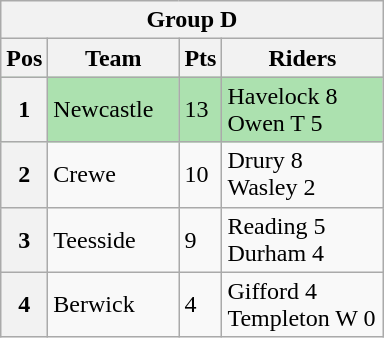<table class="wikitable">
<tr>
<th colspan="4">Group D</th>
</tr>
<tr>
<th width=20>Pos</th>
<th width=80>Team</th>
<th width=20>Pts</th>
<th width=100>Riders</th>
</tr>
<tr style="background:#ACE1AF;">
<th>1</th>
<td>Newcastle</td>
<td>13</td>
<td>Havelock 8<br> Owen T 5</td>
</tr>
<tr>
<th>2</th>
<td>Crewe</td>
<td>10</td>
<td>Drury 8<br> Wasley 2</td>
</tr>
<tr>
<th>3</th>
<td>Teesside</td>
<td>9</td>
<td>Reading 5<br> Durham 4</td>
</tr>
<tr>
<th>4</th>
<td>Berwick</td>
<td>4</td>
<td>Gifford 4<br> Templeton W 0</td>
</tr>
</table>
